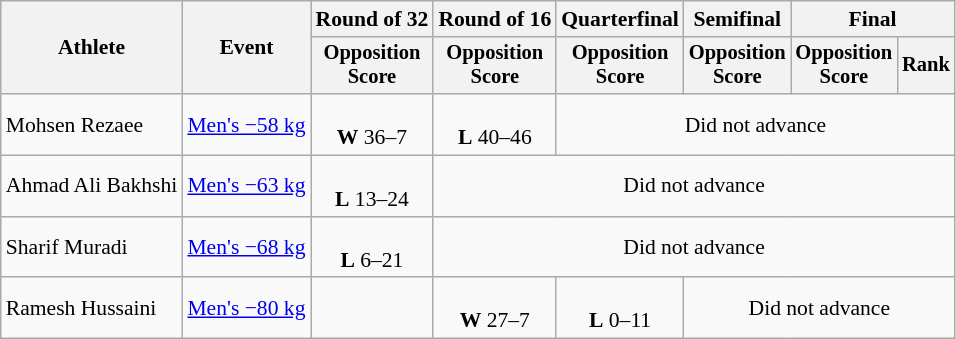<table class=wikitable style=font-size:90%;text-align:center>
<tr>
<th rowspan=2>Athlete</th>
<th rowspan=2>Event</th>
<th>Round of 32</th>
<th>Round of 16</th>
<th>Quarterfinal</th>
<th>Semifinal</th>
<th colspan=2>Final</th>
</tr>
<tr style=font-size:95%>
<th>Opposition<br>Score</th>
<th>Opposition<br>Score</th>
<th>Opposition<br>Score</th>
<th>Opposition<br>Score</th>
<th>Opposition<br>Score</th>
<th>Rank</th>
</tr>
<tr>
<td align=left>Mohsen Rezaee</td>
<td align=left><a href='#'>Men's −58 kg</a></td>
<td><br><strong>W</strong> 36–7</td>
<td><br><strong>L</strong> 40–46</td>
<td colspan=4>Did not advance</td>
</tr>
<tr>
<td align=left>Ahmad Ali Bakhshi</td>
<td align=left><a href='#'>Men's −63 kg</a></td>
<td><br><strong>L</strong> 13–24</td>
<td colspan=5>Did not advance</td>
</tr>
<tr>
<td align=left>Sharif Muradi</td>
<td align=left><a href='#'>Men's −68 kg</a></td>
<td><br><strong>L</strong> 6–21</td>
<td colspan=5>Did not advance</td>
</tr>
<tr>
<td align=left>Ramesh Hussaini</td>
<td align=left><a href='#'>Men's −80 kg</a></td>
<td></td>
<td><br><strong>W</strong> 27–7</td>
<td><br><strong>L</strong> 0–11</td>
<td colspan=3>Did not advance</td>
</tr>
</table>
